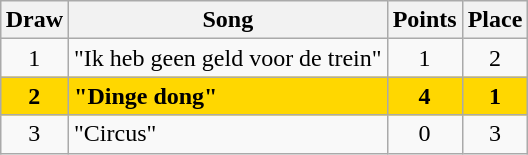<table class="sortable wikitable" style="margin: 1em auto 1em auto; text-align:center">
<tr>
<th>Draw</th>
<th>Song</th>
<th>Points</th>
<th>Place</th>
</tr>
<tr>
<td>1</td>
<td align="left">"Ik heb geen geld voor de trein"</td>
<td>1</td>
<td>2</td>
</tr>
<tr style="font-weight:bold; background:gold;">
<td>2</td>
<td align="left">"Dinge dong"</td>
<td>4</td>
<td>1</td>
</tr>
<tr>
<td>3</td>
<td align="left">"Circus"</td>
<td>0</td>
<td>3</td>
</tr>
</table>
